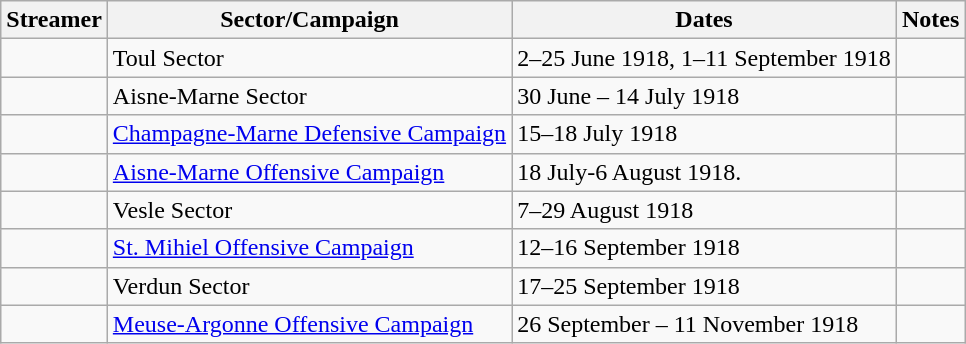<table class="wikitable">
<tr>
<th>Streamer</th>
<th>Sector/Campaign</th>
<th>Dates</th>
<th>Notes</th>
</tr>
<tr>
<td></td>
<td>Toul Sector</td>
<td>2–25 June 1918, 1–11 September 1918</td>
<td></td>
</tr>
<tr>
<td></td>
<td>Aisne-Marne Sector</td>
<td>30 June – 14 July 1918</td>
<td></td>
</tr>
<tr>
<td></td>
<td><a href='#'>Champagne-Marne Defensive Campaign</a></td>
<td>15–18 July 1918</td>
<td></td>
</tr>
<tr>
<td></td>
<td><a href='#'>Aisne-Marne Offensive Campaign</a></td>
<td>18 July-6 August 1918.</td>
<td></td>
</tr>
<tr>
<td></td>
<td>Vesle Sector</td>
<td>7–29 August 1918</td>
<td></td>
</tr>
<tr>
<td></td>
<td><a href='#'>St. Mihiel Offensive Campaign</a></td>
<td>12–16 September 1918</td>
<td></td>
</tr>
<tr>
<td></td>
<td>Verdun Sector</td>
<td>17–25 September 1918</td>
<td></td>
</tr>
<tr>
<td></td>
<td><a href='#'>Meuse-Argonne Offensive Campaign</a></td>
<td>26 September – 11 November 1918</td>
<td></td>
</tr>
</table>
